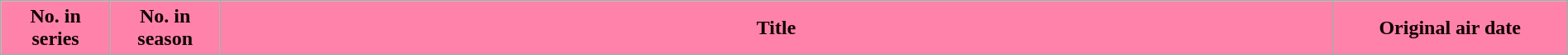<table class="wikitable plainrowheaders" style="width:100%; margin:auto; background:#fff;">
<tr>
<th scope="col" style="background:#ff82ab; color:#100; width:7%;">No. in<br>series</th>
<th scope="col" style="background:#ff82ab; color:#100; width:7%;">No. in<br>season</th>
<th scope="col" style="background:#ff82ab; color:#100;">Title</th>
<th scope="col" style="background:#ff82ab; color:#100; width:15%;">Original air date<br>











</th>
</tr>
</table>
